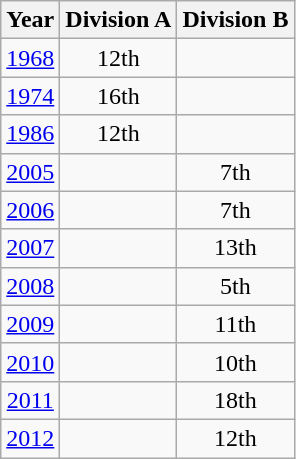<table class="wikitable" style="text-align:center">
<tr>
<th>Year</th>
<th>Division A</th>
<th>Division B</th>
</tr>
<tr>
<td><a href='#'>1968</a></td>
<td>12th</td>
<td></td>
</tr>
<tr>
<td><a href='#'>1974</a></td>
<td>16th</td>
<td></td>
</tr>
<tr>
<td><a href='#'>1986</a></td>
<td>12th</td>
<td></td>
</tr>
<tr>
<td><a href='#'>2005</a></td>
<td></td>
<td>7th</td>
</tr>
<tr>
<td><a href='#'>2006</a></td>
<td></td>
<td>7th</td>
</tr>
<tr>
<td><a href='#'>2007</a></td>
<td></td>
<td>13th</td>
</tr>
<tr>
<td><a href='#'>2008</a></td>
<td></td>
<td>5th</td>
</tr>
<tr>
<td><a href='#'>2009</a></td>
<td></td>
<td>11th</td>
</tr>
<tr>
<td><a href='#'>2010</a></td>
<td></td>
<td>10th</td>
</tr>
<tr>
<td><a href='#'>2011</a></td>
<td></td>
<td>18th</td>
</tr>
<tr>
<td><a href='#'>2012</a></td>
<td></td>
<td>12th</td>
</tr>
</table>
